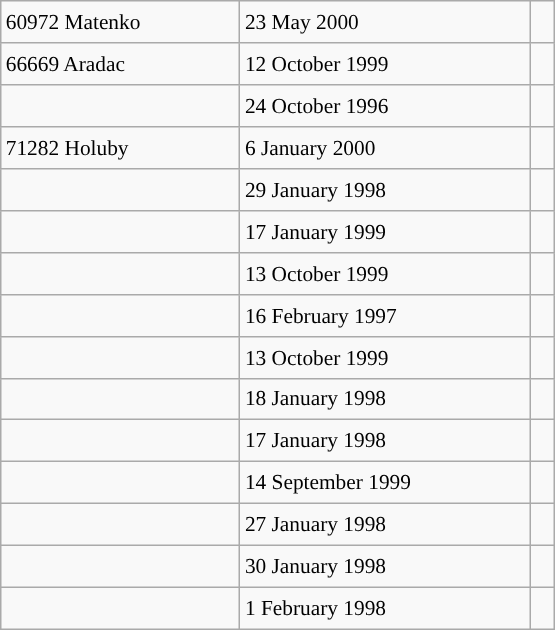<table class="wikitable" style="font-size: 89%; float: left; width: 26em; margin-right: 1em; height: 420px; height: 420px;">
<tr>
<td>60972 Matenko</td>
<td>23 May 2000</td>
<td> </td>
</tr>
<tr>
<td>66669 Aradac</td>
<td>12 October 1999</td>
<td> </td>
</tr>
<tr>
<td></td>
<td>24 October 1996</td>
<td> </td>
</tr>
<tr>
<td>71282 Holuby</td>
<td>6 January 2000</td>
<td> </td>
</tr>
<tr>
<td></td>
<td>29 January 1998</td>
<td> </td>
</tr>
<tr>
<td></td>
<td>17 January 1999</td>
<td> </td>
</tr>
<tr>
<td></td>
<td>13 October 1999</td>
<td> </td>
</tr>
<tr>
<td></td>
<td>16 February 1997</td>
<td> </td>
</tr>
<tr>
<td></td>
<td>13 October 1999</td>
<td> </td>
</tr>
<tr>
<td></td>
<td>18 January 1998</td>
<td> </td>
</tr>
<tr>
<td></td>
<td>17 January 1998</td>
<td> </td>
</tr>
<tr>
<td></td>
<td>14 September 1999</td>
<td> </td>
</tr>
<tr>
<td></td>
<td>27 January 1998</td>
<td> </td>
</tr>
<tr>
<td></td>
<td>30 January 1998</td>
<td> </td>
</tr>
<tr>
<td></td>
<td>1 February 1998</td>
<td> </td>
</tr>
</table>
